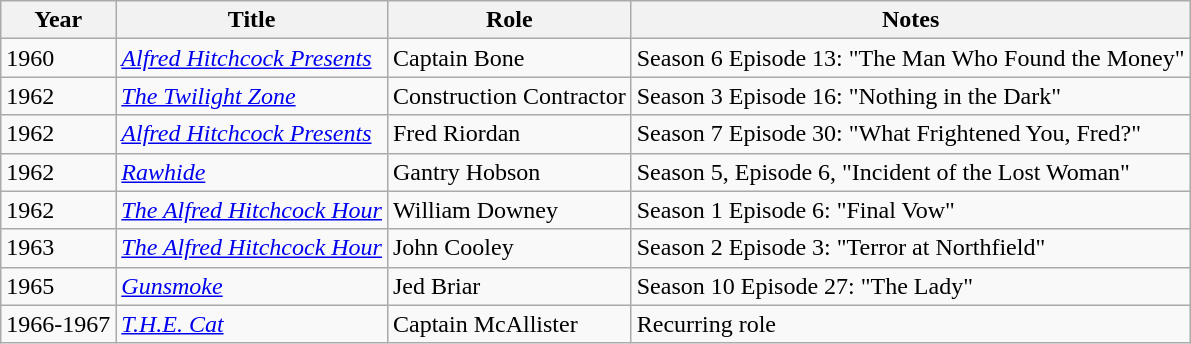<table class="wikitable plainrowheaders sortable">
<tr>
<th scope="col">Year</th>
<th scope="col">Title</th>
<th scope="col">Role</th>
<th scope="col" class="unsortable">Notes</th>
</tr>
<tr>
<td>1960</td>
<td><em><a href='#'>Alfred Hitchcock Presents</a></em></td>
<td>Captain Bone</td>
<td>Season 6 Episode 13: "The Man Who Found the Money"</td>
</tr>
<tr>
<td>1962</td>
<td><em><a href='#'>The Twilight Zone</a></em></td>
<td>Construction Contractor</td>
<td>Season 3 Episode 16: "Nothing in the Dark"</td>
</tr>
<tr>
<td>1962</td>
<td><em><a href='#'>Alfred Hitchcock Presents</a></em></td>
<td>Fred Riordan</td>
<td>Season 7 Episode 30: "What Frightened You, Fred?"</td>
</tr>
<tr>
<td>1962</td>
<td><em><a href='#'>Rawhide</a></em></td>
<td>Gantry Hobson</td>
<td>Season 5, Episode 6, "Incident of the Lost Woman"</td>
</tr>
<tr>
<td>1962</td>
<td><em><a href='#'>The Alfred Hitchcock Hour</a></em></td>
<td>William Downey</td>
<td>Season 1 Episode 6: "Final Vow"</td>
</tr>
<tr>
<td>1963</td>
<td><em><a href='#'>The Alfred Hitchcock Hour</a></em></td>
<td>John Cooley</td>
<td>Season 2 Episode 3: "Terror at Northfield"</td>
</tr>
<tr>
<td>1965</td>
<td><em><a href='#'>Gunsmoke</a></em></td>
<td>Jed Briar</td>
<td>Season 10 Episode 27: "The Lady"</td>
</tr>
<tr>
<td>1966-1967</td>
<td><em><a href='#'>T.H.E. Cat</a></em></td>
<td>Captain McAllister</td>
<td>Recurring role</td>
</tr>
</table>
